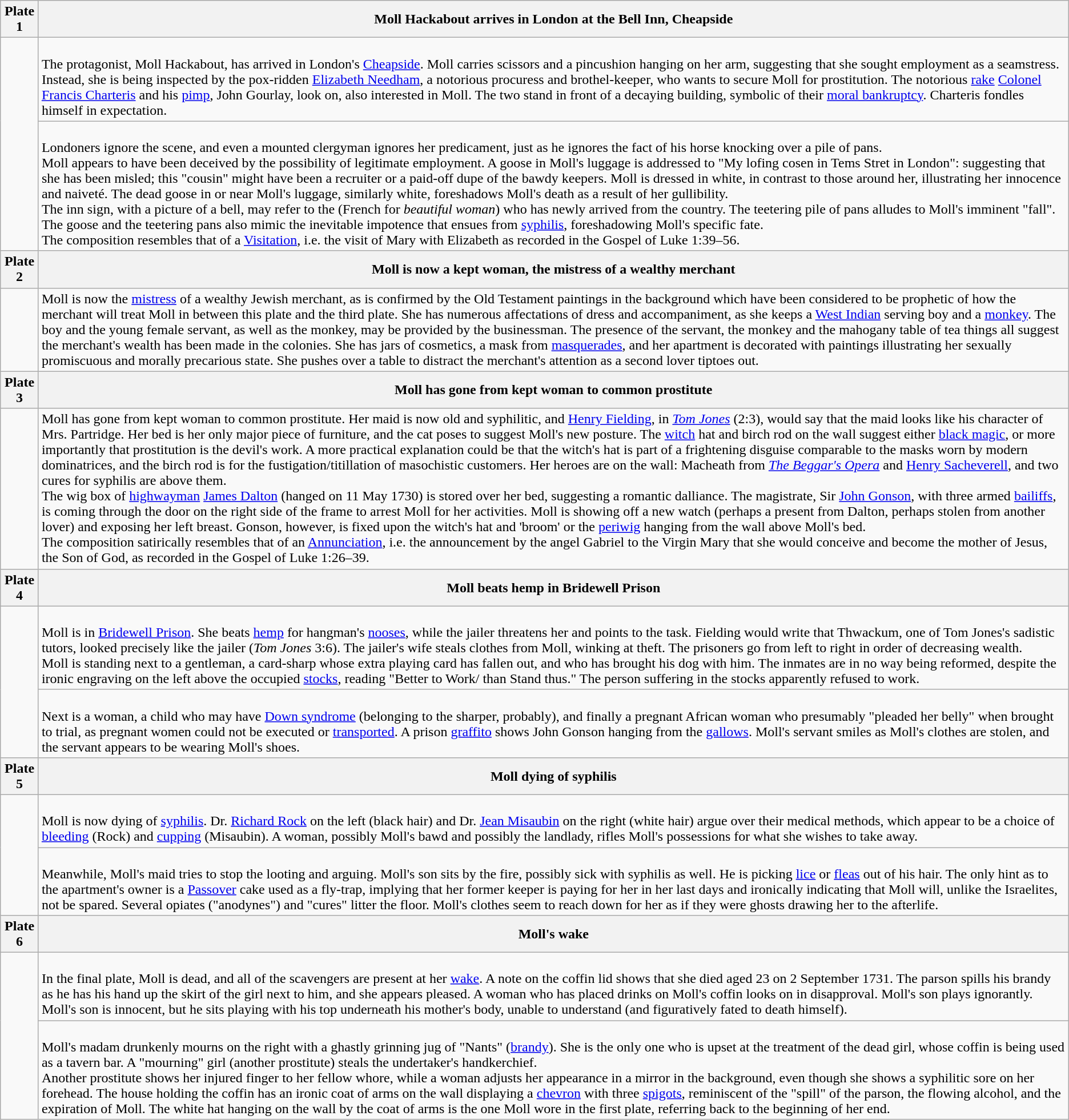<table class="wikitable">
<tr>
<th>Plate 1</th>
<th>Moll Hackabout arrives in London at the Bell Inn, Cheapside</th>
</tr>
<tr>
<td rowspan=2></td>
<td><br>The protagonist, Moll Hackabout, has arrived in London's <a href='#'>Cheapside</a>. Moll carries scissors and a pincushion hanging on her arm, suggesting that she sought employment as a seamstress. Instead, she is being inspected by the pox-ridden <a href='#'>Elizabeth Needham</a>, a notorious procuress and brothel-keeper, who wants to secure Moll for prostitution. The notorious <a href='#'>rake</a> <a href='#'>Colonel Francis Charteris</a> and his <a href='#'>pimp</a>, John Gourlay, look on, also interested in Moll. The two stand in front of a decaying building, symbolic of their <a href='#'>moral bankruptcy</a>. Charteris fondles himself in expectation.</td>
</tr>
<tr>
<td><br>Londoners ignore the scene, and even a mounted clergyman ignores her predicament, just as he ignores the fact of his horse knocking over a pile of pans.<br>Moll appears to have been deceived by the possibility of legitimate employment. A goose in Moll's luggage is addressed to "My lofing cosen in Tems Stret in London": suggesting that she has been misled; this "cousin" might have been a recruiter or a paid-off dupe of the bawdy keepers.
Moll is dressed in white, in contrast to those around her, illustrating her innocence and naiveté. The dead goose in or near Moll's luggage, similarly white, foreshadows Moll's death as a result of her gullibility.<br>The inn sign, with a picture of a bell, may refer to the <em></em> (French for <em>beautiful woman</em>) who has newly arrived from the country. The teetering pile of pans alludes to Moll's imminent "fall". The goose and the teetering pans also mimic the inevitable impotence that ensues from <a href='#'>syphilis</a>, foreshadowing Moll's specific fate.<br>The composition resembles that of a <a href='#'>Visitation</a>, i.e. the visit of Mary with Elizabeth as recorded in the Gospel of Luke 1:39–56.</td>
</tr>
<tr>
<th>Plate 2</th>
<th>Moll is now a kept woman, the mistress of a wealthy merchant</th>
</tr>
<tr>
<td></td>
<td>Moll is now the <a href='#'>mistress</a> of a wealthy Jewish merchant, as is confirmed by the Old Testament paintings in the background which have been considered to be prophetic of how the merchant will treat Moll in between this plate and the third plate. She has numerous affectations of dress and accompaniment, as she keeps a <a href='#'>West Indian</a> serving boy and a <a href='#'>monkey</a>. The boy and the young female servant, as well as the monkey, may be provided by the businessman. The presence of the servant, the monkey and the mahogany table of tea things all suggest the merchant's wealth has been made in the colonies. She has jars of cosmetics, a mask from <a href='#'>masquerades</a>, and her apartment is decorated with paintings illustrating her sexually promiscuous and morally precarious state. She pushes over a table to distract the merchant's attention as a second lover tiptoes out.</td>
</tr>
<tr>
<th>Plate 3</th>
<th>Moll has gone from kept woman to common prostitute</th>
</tr>
<tr>
<td></td>
<td>Moll has gone from kept woman to common prostitute. Her maid is now old and syphilitic, and <a href='#'>Henry Fielding</a>, in <em><a href='#'>Tom Jones</a></em> (2:3), would say that the maid looks like his character of Mrs. Partridge. Her bed is her only major piece of furniture, and the cat poses to suggest Moll's new posture. The <a href='#'>witch</a> hat and birch rod on the wall suggest either <a href='#'>black magic</a>, or more importantly that prostitution is the devil's work. A more practical explanation could be that the witch's hat is part of a frightening disguise comparable to the masks worn by modern dominatrices, and the birch rod is for the fustigation/titillation of masochistic customers. Her heroes are on the wall: Macheath from <em><a href='#'>The Beggar's Opera</a></em> and <a href='#'>Henry Sacheverell</a>, and two cures for syphilis are above them.<br>The wig box of <a href='#'>highwayman</a> <a href='#'>James Dalton</a> (hanged on 11 May 1730) is stored over her bed, suggesting a romantic dalliance. The magistrate, Sir <a href='#'>John Gonson</a>, with three armed <a href='#'>bailiffs</a>, is coming through the door on the right side of the frame to arrest Moll for her activities. Moll is showing off a new watch (perhaps a present from Dalton, perhaps stolen from another lover) and exposing her left breast. Gonson, however, is fixed upon the witch's hat and 'broom' or the <a href='#'>periwig</a> hanging from the wall above Moll's bed.<br>The composition satirically resembles that of an <a href='#'>Annunciation</a>, i.e. the announcement by the angel Gabriel to the Virgin Mary that she would conceive and become the mother of Jesus, the Son of God, as recorded in the Gospel of Luke 1:26–39.</td>
</tr>
<tr>
<th>Plate 4</th>
<th>Moll beats hemp in Bridewell Prison</th>
</tr>
<tr>
<td rowspan=2></td>
<td><br>Moll is in <a href='#'>Bridewell Prison</a>. She beats <a href='#'>hemp</a> for hangman's <a href='#'>nooses</a>, while the jailer threatens her and points to the task. Fielding would write that Thwackum, one of Tom Jones's sadistic tutors, looked precisely like the jailer (<em>Tom Jones</em> 3:6). The jailer's wife steals clothes from Moll, winking at theft. The prisoners go from left to right in order of decreasing wealth.<br>Moll is standing next to a gentleman, a card-sharp whose extra playing card has fallen out, and who has brought his dog with him. The inmates are in no way being reformed, despite the ironic engraving on the left above the occupied <a href='#'>stocks</a>, reading "Better to Work/ than Stand thus." The person suffering in the stocks apparently refused to work.</td>
</tr>
<tr>
<td><br>Next is a woman, a child who may have <a href='#'>Down syndrome</a> (belonging to the sharper, probably), and finally a pregnant African woman who presumably "pleaded her belly" when brought to trial, as pregnant women could not be executed or <a href='#'>transported</a>. A prison <a href='#'>graffito</a> shows John Gonson hanging from the <a href='#'>gallows</a>. Moll's servant smiles as Moll's clothes are stolen, and the servant appears to be wearing Moll's shoes.</td>
</tr>
<tr>
<th>Plate 5</th>
<th>Moll dying of syphilis</th>
</tr>
<tr>
<td rowspan=2></td>
<td><br>Moll is now dying of <a href='#'>syphilis</a>. Dr. <a href='#'>Richard Rock</a> on the left (black hair) and Dr. <a href='#'>Jean Misaubin</a> on the right (white hair) argue over their medical methods, which appear to be a choice of <a href='#'>bleeding</a> (Rock) and <a href='#'>cupping</a> (Misaubin). A woman, possibly Moll's bawd and possibly the landlady, rifles Moll's possessions for what she wishes to take away.</td>
</tr>
<tr>
<td><br>Meanwhile, Moll's maid tries to stop the looting and arguing. Moll's son sits by the fire, possibly sick with syphilis as well. He is picking <a href='#'>lice</a> or <a href='#'>fleas</a> out of his hair. The only hint as to the apartment's owner is a <a href='#'>Passover</a> cake used as a fly-trap, implying that her former keeper is paying for her in her last days and ironically indicating that Moll will, unlike the Israelites, not be spared. Several opiates ("anodynes") and "cures" litter the floor. Moll's clothes seem to reach down for her as if they were ghosts drawing her to the afterlife.</td>
</tr>
<tr>
<th>Plate 6</th>
<th>Moll's wake</th>
</tr>
<tr>
<td rowspan=2></td>
<td><br>In the final plate, Moll is dead, and all of the scavengers are present at her <a href='#'>wake</a>. A note on the coffin lid shows that she died aged 23 on 2 September 1731. The parson spills his brandy as he has his hand up the skirt of the girl next to him, and she appears pleased.  A woman who has placed drinks on Moll's coffin looks on in disapproval.  Moll's son plays ignorantly.  Moll's son is innocent, but he sits playing with his top underneath his mother's body, unable to understand (and figuratively fated to death himself).</td>
</tr>
<tr>
<td><br>Moll's madam drunkenly mourns on the right with a ghastly grinning jug of "Nants" (<a href='#'>brandy</a>). She is the only one who is upset at the treatment of the dead girl, whose coffin is being used as a tavern bar. A "mourning" girl (another prostitute) steals the undertaker's handkerchief.<br>Another prostitute shows her injured finger to her fellow whore, while a woman adjusts her appearance in a mirror in the background, even though she shows a syphilitic sore on her forehead. The house holding the coffin has an ironic coat of arms on the wall displaying a <a href='#'>chevron</a> with three <a href='#'>spigots</a>, reminiscent of the "spill" of the parson, the flowing alcohol, and the expiration of Moll. The white hat hanging on the wall by the coat of arms is the one Moll wore in the first plate, referring back to the beginning of her end.</td>
</tr>
</table>
